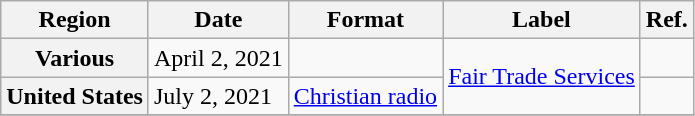<table class="wikitable plainrowheaders">
<tr>
<th scope="col">Region</th>
<th scope="col">Date</th>
<th scope="col">Format</th>
<th scope="col">Label</th>
<th scope="col">Ref.</th>
</tr>
<tr>
<th scope="row">Various</th>
<td>April 2, 2021</td>
<td></td>
<td rowspan="2"><a href='#'>Fair Trade Services</a></td>
<td></td>
</tr>
<tr>
<th scope="row">United States</th>
<td>July 2, 2021</td>
<td><a href='#'>Christian radio</a></td>
<td></td>
</tr>
<tr>
</tr>
</table>
